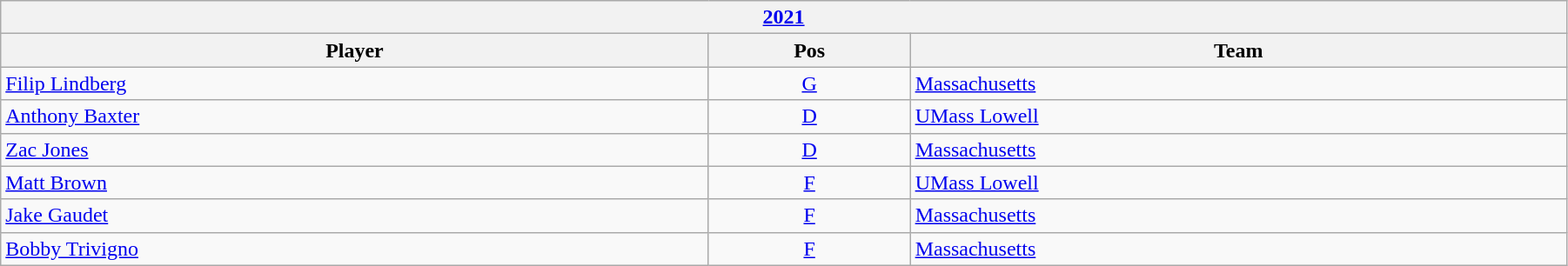<table class="wikitable" width=95%>
<tr>
<th colspan=3><a href='#'>2021</a></th>
</tr>
<tr>
<th>Player</th>
<th>Pos</th>
<th>Team</th>
</tr>
<tr>
<td><a href='#'>Filip Lindberg</a></td>
<td align=center><a href='#'>G</a></td>
<td><a href='#'>Massachusetts</a></td>
</tr>
<tr>
<td><a href='#'>Anthony Baxter</a></td>
<td align=center><a href='#'>D</a></td>
<td><a href='#'>UMass Lowell</a></td>
</tr>
<tr>
<td><a href='#'>Zac Jones</a></td>
<td align=center><a href='#'>D</a></td>
<td><a href='#'>Massachusetts</a></td>
</tr>
<tr>
<td><a href='#'>Matt Brown</a></td>
<td align=center><a href='#'>F</a></td>
<td><a href='#'>UMass Lowell</a></td>
</tr>
<tr>
<td><a href='#'>Jake Gaudet</a></td>
<td align=center><a href='#'>F</a></td>
<td><a href='#'>Massachusetts</a></td>
</tr>
<tr>
<td><a href='#'>Bobby Trivigno</a></td>
<td align=center><a href='#'>F</a></td>
<td><a href='#'>Massachusetts</a></td>
</tr>
</table>
